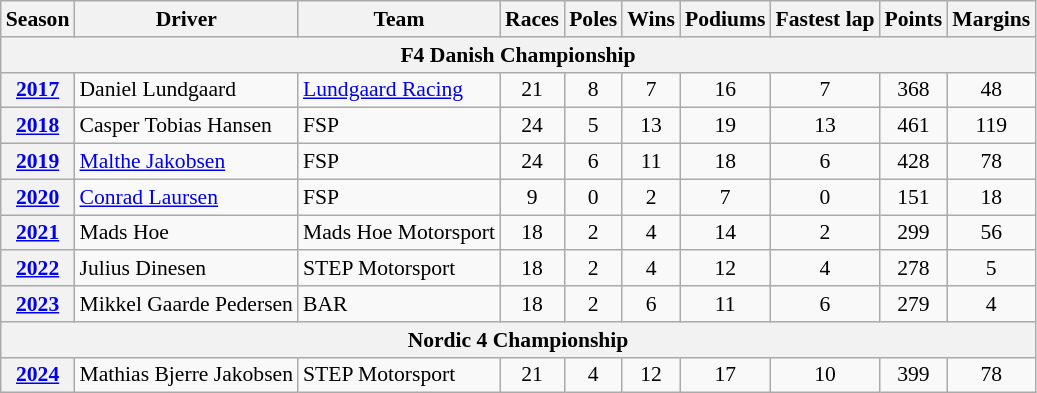<table class="wikitable" style="font-size:90%; text-align:center">
<tr>
<th>Season</th>
<th>Driver</th>
<th>Team</th>
<th>Races</th>
<th>Poles</th>
<th>Wins</th>
<th>Podiums</th>
<th>Fastest lap</th>
<th>Points</th>
<th>Margins</th>
</tr>
<tr>
<th colspan="10"><strong>F4 Danish Championship</strong></th>
</tr>
<tr>
<th><a href='#'>2017</a></th>
<td align=left> Daniel Lundgaard</td>
<td align=left> <a href='#'>Lundgaard Racing</a></td>
<td>21</td>
<td>8</td>
<td>7</td>
<td>16</td>
<td>7</td>
<td>368</td>
<td>48</td>
</tr>
<tr>
<th><a href='#'>2018</a></th>
<td align=left> Casper Tobias Hansen</td>
<td align=left> FSP</td>
<td>24</td>
<td>5</td>
<td>13</td>
<td>19</td>
<td>13</td>
<td>461</td>
<td>119</td>
</tr>
<tr>
<th><a href='#'>2019</a></th>
<td align=left> <a href='#'>Malthe Jakobsen</a></td>
<td align=left> FSP</td>
<td>24</td>
<td>6</td>
<td>11</td>
<td>18</td>
<td>6</td>
<td>428</td>
<td>78</td>
</tr>
<tr>
<th><a href='#'>2020</a></th>
<td align=left> <a href='#'>Conrad Laursen</a></td>
<td align=left> FSP</td>
<td>9</td>
<td>0</td>
<td>2</td>
<td>7</td>
<td>0</td>
<td>151</td>
<td>18</td>
</tr>
<tr>
<th><a href='#'>2021</a></th>
<td align=left> Mads Hoe</td>
<td align=left> Mads Hoe Motorsport</td>
<td>18</td>
<td>2</td>
<td>4</td>
<td>14</td>
<td>2</td>
<td>299</td>
<td>56</td>
</tr>
<tr>
<th><a href='#'>2022</a></th>
<td align=left> Julius Dinesen</td>
<td align=left> STEP Motorsport</td>
<td>18</td>
<td>2</td>
<td>4</td>
<td>12</td>
<td>4</td>
<td>278</td>
<td>5</td>
</tr>
<tr>
<th><a href='#'>2023</a></th>
<td align=left> Mikkel Gaarde Pedersen</td>
<td align=left> BAR</td>
<td>18</td>
<td>2</td>
<td>6</td>
<td>11</td>
<td>6</td>
<td>279</td>
<td>4</td>
</tr>
<tr>
<th colspan="10">Nordic 4 Championship</th>
</tr>
<tr>
<th><a href='#'>2024</a></th>
<td align=left> Mathias Bjerre Jakobsen</td>
<td align=left> STEP Motorsport</td>
<td>21</td>
<td>4</td>
<td>12</td>
<td>17</td>
<td>10</td>
<td>399</td>
<td>78</td>
</tr>
</table>
